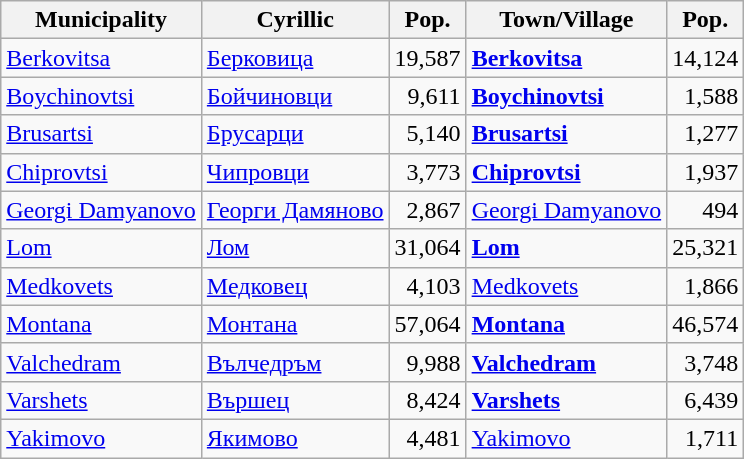<table class="wikitable sortable">
<tr>
<th>Municipality</th>
<th>Cyrillic</th>
<th>Pop.</th>
<th>Town/Village</th>
<th>Pop.</th>
</tr>
<tr>
<td><a href='#'>Berkovitsa</a></td>
<td><a href='#'>Берковица</a></td>
<td align="right">19,587</td>
<td><strong><a href='#'>Berkovitsa</a></strong></td>
<td align="right">14,124</td>
</tr>
<tr>
<td><a href='#'>Boychinovtsi</a></td>
<td><a href='#'>Бойчиновци</a></td>
<td align="right">9,611</td>
<td><strong><a href='#'>Boychinovtsi</a></strong></td>
<td align="right">1,588</td>
</tr>
<tr>
<td><a href='#'>Brusartsi</a></td>
<td><a href='#'>Брусарци</a></td>
<td align="right">5,140</td>
<td><strong><a href='#'>Brusartsi</a></strong></td>
<td align="right">1,277</td>
</tr>
<tr>
<td><a href='#'>Chiprovtsi</a></td>
<td><a href='#'>Чипровци</a></td>
<td align="right">3,773</td>
<td><strong><a href='#'>Chiprovtsi</a></strong></td>
<td align="right">1,937</td>
</tr>
<tr>
<td><a href='#'>Georgi Damyanovo</a></td>
<td><a href='#'>Георги Дамяново</a></td>
<td align="right">2,867</td>
<td><a href='#'>Georgi Damyanovo</a></td>
<td align="right">494</td>
</tr>
<tr>
<td><a href='#'>Lom</a></td>
<td><a href='#'>Лом</a></td>
<td align="right">31,064</td>
<td><strong><a href='#'>Lom</a></strong></td>
<td align="right">25,321</td>
</tr>
<tr>
<td><a href='#'>Medkovets</a></td>
<td><a href='#'>Медковец</a></td>
<td align="right">4,103</td>
<td><a href='#'>Medkovets</a></td>
<td align="right">1,866</td>
</tr>
<tr>
<td><a href='#'>Montana</a></td>
<td><a href='#'>Монтана</a></td>
<td align="right">57,064</td>
<td><strong><a href='#'>Montana</a></strong></td>
<td align="right">46,574</td>
</tr>
<tr>
<td><a href='#'>Valchedram</a></td>
<td><a href='#'>Вълчедръм</a></td>
<td align="right">9,988</td>
<td><strong><a href='#'>Valchedram</a></strong></td>
<td align="right">3,748</td>
</tr>
<tr>
<td><a href='#'>Varshets</a></td>
<td><a href='#'>Вършец</a></td>
<td align="right">8,424</td>
<td><strong><a href='#'>Varshets</a></strong></td>
<td align="right">6,439</td>
</tr>
<tr>
<td><a href='#'>Yakimovo</a></td>
<td><a href='#'>Якимово</a></td>
<td align="right">4,481</td>
<td><a href='#'>Yakimovo</a></td>
<td align="right">1,711</td>
</tr>
</table>
